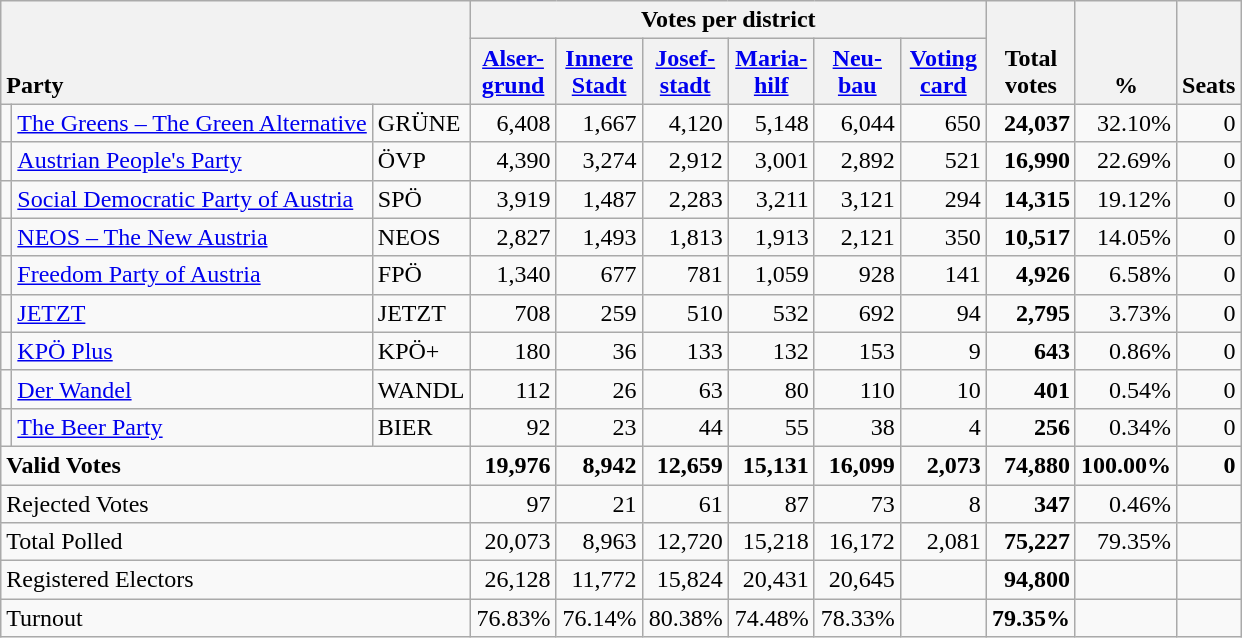<table class="wikitable" border="1" style="text-align:right;">
<tr>
<th style="text-align:left;" valign=bottom rowspan=2 colspan=3>Party</th>
<th colspan=6>Votes per district</th>
<th align=center valign=bottom rowspan=2 width="50">Total<br>votes</th>
<th align=center valign=bottom rowspan=2 width="50">%</th>
<th align=center valign=bottom rowspan=2>Seats</th>
</tr>
<tr>
<th align=center valign=bottom width="50"><a href='#'>Alser-<br>grund</a></th>
<th align=center valign=bottom width="50"><a href='#'>Innere<br>Stadt</a></th>
<th align=center valign=bottom width="50"><a href='#'>Josef-<br>stadt</a></th>
<th align=center valign=bottom width="50"><a href='#'>Maria-<br>hilf</a></th>
<th align=center valign=bottom width="50"><a href='#'>Neu-<br>bau</a></th>
<th align=center valign=bottom width="50"><a href='#'>Voting<br>card</a></th>
</tr>
<tr>
<td></td>
<td align=left style="white-space: nowrap;"><a href='#'>The Greens – The Green Alternative</a></td>
<td align=left>GRÜNE</td>
<td>6,408</td>
<td>1,667</td>
<td>4,120</td>
<td>5,148</td>
<td>6,044</td>
<td>650</td>
<td><strong>24,037</strong></td>
<td>32.10%</td>
<td>0</td>
</tr>
<tr>
<td></td>
<td align=left><a href='#'>Austrian People's Party</a></td>
<td align=left>ÖVP</td>
<td>4,390</td>
<td>3,274</td>
<td>2,912</td>
<td>3,001</td>
<td>2,892</td>
<td>521</td>
<td><strong>16,990</strong></td>
<td>22.69%</td>
<td>0</td>
</tr>
<tr>
<td></td>
<td align=left><a href='#'>Social Democratic Party of Austria</a></td>
<td align=left>SPÖ</td>
<td>3,919</td>
<td>1,487</td>
<td>2,283</td>
<td>3,211</td>
<td>3,121</td>
<td>294</td>
<td><strong>14,315</strong></td>
<td>19.12%</td>
<td>0</td>
</tr>
<tr>
<td></td>
<td align=left><a href='#'>NEOS – The New Austria</a></td>
<td align=left>NEOS</td>
<td>2,827</td>
<td>1,493</td>
<td>1,813</td>
<td>1,913</td>
<td>2,121</td>
<td>350</td>
<td><strong>10,517</strong></td>
<td>14.05%</td>
<td>0</td>
</tr>
<tr>
<td></td>
<td align=left><a href='#'>Freedom Party of Austria</a></td>
<td align=left>FPÖ</td>
<td>1,340</td>
<td>677</td>
<td>781</td>
<td>1,059</td>
<td>928</td>
<td>141</td>
<td><strong>4,926</strong></td>
<td>6.58%</td>
<td>0</td>
</tr>
<tr>
<td></td>
<td align=left><a href='#'>JETZT</a></td>
<td align=left>JETZT</td>
<td>708</td>
<td>259</td>
<td>510</td>
<td>532</td>
<td>692</td>
<td>94</td>
<td><strong>2,795</strong></td>
<td>3.73%</td>
<td>0</td>
</tr>
<tr>
<td></td>
<td align=left><a href='#'>KPÖ Plus</a></td>
<td align=left>KPÖ+</td>
<td>180</td>
<td>36</td>
<td>133</td>
<td>132</td>
<td>153</td>
<td>9</td>
<td><strong>643</strong></td>
<td>0.86%</td>
<td>0</td>
</tr>
<tr>
<td></td>
<td align=left><a href='#'>Der Wandel</a></td>
<td align=left>WANDL</td>
<td>112</td>
<td>26</td>
<td>63</td>
<td>80</td>
<td>110</td>
<td>10</td>
<td><strong>401</strong></td>
<td>0.54%</td>
<td>0</td>
</tr>
<tr>
<td></td>
<td align=left><a href='#'>The Beer Party</a></td>
<td align=left>BIER</td>
<td>92</td>
<td>23</td>
<td>44</td>
<td>55</td>
<td>38</td>
<td>4</td>
<td><strong>256</strong></td>
<td>0.34%</td>
<td>0</td>
</tr>
<tr style="font-weight:bold">
<td align=left colspan=3>Valid Votes</td>
<td>19,976</td>
<td>8,942</td>
<td>12,659</td>
<td>15,131</td>
<td>16,099</td>
<td>2,073</td>
<td>74,880</td>
<td>100.00%</td>
<td>0</td>
</tr>
<tr>
<td align=left colspan=3>Rejected Votes</td>
<td>97</td>
<td>21</td>
<td>61</td>
<td>87</td>
<td>73</td>
<td>8</td>
<td><strong>347</strong></td>
<td>0.46%</td>
<td></td>
</tr>
<tr>
<td align=left colspan=3>Total Polled</td>
<td>20,073</td>
<td>8,963</td>
<td>12,720</td>
<td>15,218</td>
<td>16,172</td>
<td>2,081</td>
<td><strong>75,227</strong></td>
<td>79.35%</td>
<td></td>
</tr>
<tr>
<td align=left colspan=3>Registered Electors</td>
<td>26,128</td>
<td>11,772</td>
<td>15,824</td>
<td>20,431</td>
<td>20,645</td>
<td></td>
<td><strong>94,800</strong></td>
<td></td>
<td></td>
</tr>
<tr>
<td align=left colspan=3>Turnout</td>
<td>76.83%</td>
<td>76.14%</td>
<td>80.38%</td>
<td>74.48%</td>
<td>78.33%</td>
<td></td>
<td><strong>79.35%</strong></td>
<td></td>
<td></td>
</tr>
</table>
